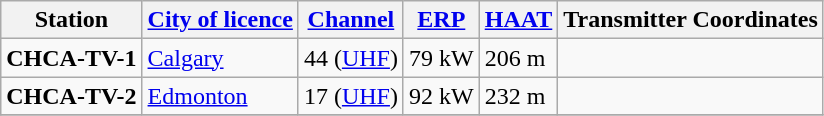<table class="wikitable">
<tr>
<th>Station</th>
<th><a href='#'>City of licence</a></th>
<th><a href='#'>Channel</a></th>
<th><a href='#'>ERP</a></th>
<th><a href='#'>HAAT</a></th>
<th>Transmitter Coordinates</th>
</tr>
<tr style="vertical-align: top; text-align: left;">
<td><strong>CHCA-TV-1</strong></td>
<td><a href='#'>Calgary</a></td>
<td>44 (<a href='#'>UHF</a>)</td>
<td>79 kW</td>
<td>206 m</td>
<td></td>
</tr>
<tr style="vertical-align: top; text-align: left;">
<td><strong>CHCA-TV-2</strong></td>
<td><a href='#'>Edmonton</a></td>
<td>17 (<a href='#'>UHF</a>)</td>
<td>92 kW</td>
<td>232 m</td>
<td></td>
</tr>
<tr style="vertical-align: top; text-align: left;">
</tr>
</table>
